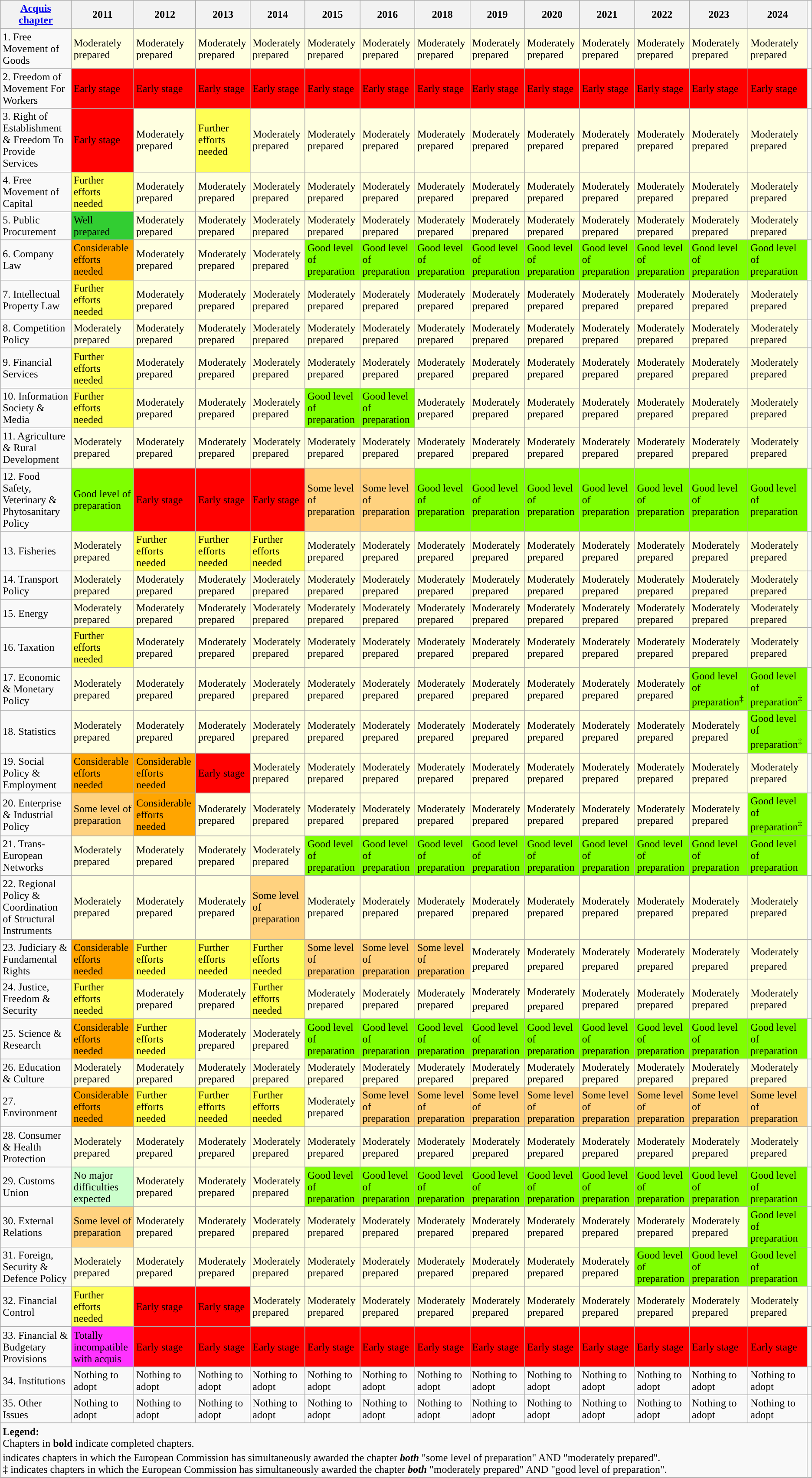<table class="wikitable mw-collapsible mw-collapsed" style="text-align:left; font-size: 1.0em;">
<tr>
<th><a href='#'>Acquis chapter</a></th>
<th>2011</th>
<th>2012</th>
<th>2013</th>
<th>2014</th>
<th>2015</th>
<th>2016</th>
<th>2018</th>
<th>2019</th>
<th>2020</th>
<th>2021</th>
<th>2022</th>
<th>2023</th>
<th>2024</th>
</tr>
<tr>
<td style="text-align:left;">1. Free Movement of Goods</td>
<td style="background:#FFFFE0;">Moderately prepared</td>
<td style="background:#FFFFE0;">Moderately prepared</td>
<td style="background:#FFFFE0;">Moderately prepared</td>
<td style="background:#FFFFE0;">Moderately prepared</td>
<td style="background:#FFFFE0;">Moderately prepared</td>
<td style="background:#FFFFE0;">Moderately prepared</td>
<td style="background:#FFFFE0;">Moderately prepared</td>
<td style="background:#FFFFE0;">Moderately prepared</td>
<td style="background:#FFFFE0;">Moderately prepared</td>
<td style="background:#FFFFE0;">Moderately prepared</td>
<td style="background:#FFFFE0;">Moderately prepared</td>
<td style="background:#FFFFE0;">Moderately prepared</td>
<td style="background:#FFFFE0;">Moderately prepared</td>
<td></td>
</tr>
<tr>
<td style="text-align:left;">2. Freedom of Movement For Workers</td>
<td style="background:#f00;">Early stage</td>
<td style="background:#f00;">Early stage</td>
<td style="background:#f00;">Early stage</td>
<td style="background:#f00;">Early stage</td>
<td style="background:#f00;">Early stage</td>
<td style="background:#f00;">Early stage</td>
<td style="background:#f00;">Early stage</td>
<td style="background:#f00;">Early stage</td>
<td style="background:#f00;">Early stage</td>
<td style="background:#f00;">Early stage</td>
<td style="background:#f00;">Early stage</td>
<td style="background:#f00;">Early stage</td>
<td style="background:#f00;">Early stage</td>
<td></td>
</tr>
<tr>
<td style="text-align:left;">3. Right of Establishment & Freedom To Provide Services</td>
<td style="background:#f00;">Early stage</td>
<td style="background:#FFFFE0;">Moderately prepared</td>
<td style="background:#ff5;">Further efforts needed</td>
<td style="background:#FFFFE0;">Moderately prepared</td>
<td style="background:#FFFFE0;">Moderately prepared</td>
<td style="background:#FFFFE0;">Moderately prepared</td>
<td style="background:#FFFFE0;">Moderately prepared</td>
<td style="background:#FFFFE0;">Moderately prepared</td>
<td style="background:#FFFFE0;">Moderately prepared</td>
<td style="background:#FFFFE0;">Moderately prepared</td>
<td style="background:#FFFFE0;">Moderately prepared</td>
<td style="background:#FFFFE0;">Moderately prepared</td>
<td style="background:#FFFFE0;">Moderately prepared</td>
<td></td>
</tr>
<tr>
<td style="text-align:left;">4. Free Movement of Capital</td>
<td style="background:#ff5;">Further efforts needed</td>
<td style="background:#FFFFE0;">Moderately prepared</td>
<td style="background:#FFFFE0;">Moderately prepared</td>
<td style="background:#FFFFE0;">Moderately prepared</td>
<td style="background:#FFFFE0;">Moderately prepared</td>
<td style="background:#FFFFE0;">Moderately prepared</td>
<td style="background:#FFFFE0;">Moderately prepared</td>
<td style="background:#FFFFE0;">Moderately prepared</td>
<td style="background:#FFFFE0;">Moderately prepared</td>
<td style="background:#FFFFE0;">Moderately prepared</td>
<td style="background:#FFFFE0;">Moderately prepared</td>
<td style="background:#FFFFE0;">Moderately prepared</td>
<td style="background:#FFFFE0;">Moderately prepared</td>
<td></td>
</tr>
<tr>
<td style="text-align:left;">5. Public Procurement</td>
<td style="background:#32cd32;">Well prepared</td>
<td style="background:#FFFFE0;">Moderately prepared</td>
<td style="background:#FFFFE0;">Moderately prepared</td>
<td style="background:#FFFFE0;">Moderately prepared</td>
<td style="background:#FFFFE0;">Moderately prepared</td>
<td style="background:#FFFFE0;">Moderately prepared</td>
<td style="background:#FFFFE0;">Moderately prepared</td>
<td style="background:#FFFFE0;">Moderately prepared</td>
<td style="background:#FFFFE0;">Moderately prepared</td>
<td style="background:#FFFFE0;">Moderately prepared</td>
<td style="background:#FFFFE0;">Moderately prepared</td>
<td style="background:#FFFFE0;">Moderately prepared</td>
<td style="background:#FFFFE0;">Moderately prepared</td>
<td></td>
</tr>
<tr>
<td style="text-align:left;">6. Company Law</td>
<td style="background:#ffa500;">Considerable efforts needed</td>
<td style="background:#FFFFE0;">Moderately prepared</td>
<td style="background:#FFFFE0;">Moderately prepared</td>
<td style="background:#FFFFE0;">Moderately prepared</td>
<td style="background:#7fff00;">Good level of preparation</td>
<td style="background:#7fff00;">Good level of preparation</td>
<td style="background:#7fff00;">Good level of preparation</td>
<td style="background:#7fff00;">Good level of preparation</td>
<td style="background:#7fff00;">Good level of preparation</td>
<td style="background:#7fff00;">Good level of preparation</td>
<td style="background:#7fff00;">Good level of preparation</td>
<td style="background:#7fff00;">Good level of preparation</td>
<td style="background:#7fff00;">Good level of preparation</td>
<td></td>
</tr>
<tr>
<td style="text-align:left;">7. Intellectual Property Law</td>
<td style="background:#ff5;">Further efforts needed</td>
<td style="background:#FFFFE0;">Moderately prepared</td>
<td style="background:#FFFFE0;">Moderately prepared</td>
<td style="background:#FFFFE0;">Moderately prepared</td>
<td style="background:#FFFFE0;">Moderately prepared</td>
<td style="background:#FFFFE0;">Moderately prepared</td>
<td style="background:#FFFFE0;">Moderately prepared</td>
<td style="background:#FFFFE0;">Moderately prepared</td>
<td style="background:#FFFFE0;">Moderately prepared</td>
<td style="background:#FFFFE0;">Moderately prepared</td>
<td style="background:#FFFFE0;">Moderately prepared</td>
<td style="background:#FFFFE0;">Moderately prepared</td>
<td style="background:#FFFFE0;">Moderately prepared</td>
<td></td>
</tr>
<tr>
<td style="text-align:left;">8. Competition Policy</td>
<td style="background:#FFFFE0;">Moderately prepared</td>
<td style="background:#FFFFE0;">Moderately prepared</td>
<td style="background:#FFFFE0;">Moderately prepared</td>
<td style="background:#FFFFE0;">Moderately prepared</td>
<td style="background:#FFFFE0;">Moderately prepared</td>
<td style="background:#FFFFE0;">Moderately prepared</td>
<td style="background:#FFFFE0;">Moderately prepared</td>
<td style="background:#FFFFE0;">Moderately prepared</td>
<td style="background:#FFFFE0;">Moderately prepared</td>
<td style="background:#FFFFE0;">Moderately prepared</td>
<td style="background:#FFFFE0;">Moderately prepared</td>
<td style="background:#FFFFE0;">Moderately prepared</td>
<td style="background:#FFFFE0;">Moderately prepared</td>
<td></td>
</tr>
<tr>
<td style="text-align:left;">9. Financial Services</td>
<td style="background:#ff5;">Further efforts needed</td>
<td style="background:#FFFFE0;">Moderately prepared</td>
<td style="background:#FFFFE0;">Moderately prepared</td>
<td style="background:#FFFFE0;">Moderately prepared</td>
<td style="background:#FFFFE0;">Moderately prepared</td>
<td style="background:#FFFFE0;">Moderately prepared</td>
<td style="background:#FFFFE0;">Moderately prepared</td>
<td style="background:#FFFFE0;">Moderately prepared</td>
<td style="background:#FFFFE0;">Moderately prepared</td>
<td style="background:#FFFFE0;">Moderately prepared</td>
<td style="background:#FFFFE0;">Moderately prepared</td>
<td style="background:#FFFFE0;">Moderately prepared</td>
<td style="background:#FFFFE0;">Moderately prepared</td>
<td></td>
</tr>
<tr>
<td style="text-align:left;">10. Information Society & Media</td>
<td style="background:#ff5;">Further efforts needed</td>
<td style="background:#FFFFE0;">Moderately prepared</td>
<td style="background:#FFFFE0;">Moderately prepared</td>
<td style="background:#FFFFE0;">Moderately prepared</td>
<td style="background:#7fff00;">Good level of preparation</td>
<td style="background:#7fff00;">Good level of preparation</td>
<td style="background:#FFFFE0;">Moderately prepared</td>
<td style="background:#FFFFE0;">Moderately prepared</td>
<td style="background:#FFFFE0;">Moderately prepared</td>
<td style="background:#FFFFE0;">Moderately prepared</td>
<td style="background:#FFFFE0;">Moderately prepared</td>
<td style="background:#FFFFE0;">Moderately prepared</td>
<td style="background:#FFFFE0;">Moderately prepared</td>
<td></td>
</tr>
<tr>
<td style="text-align:left;">11. Agriculture & Rural Development</td>
<td style="background:#FFFFE0;">Moderately prepared</td>
<td style="background:#FFFFE0;">Moderately prepared</td>
<td style="background:#FFFFE0;">Moderately prepared</td>
<td style="background:#FFFFE0;">Moderately prepared</td>
<td style="background:#FFFFE0;">Moderately prepared</td>
<td style="background:#FFFFE0;">Moderately prepared</td>
<td style="background:#FFFFE0;">Moderately prepared</td>
<td style="background:#FFFFE0;">Moderately prepared</td>
<td style="background:#FFFFE0;">Moderately prepared</td>
<td style="background:#FFFFE0;">Moderately prepared</td>
<td style="background:#FFFFE0;">Moderately prepared</td>
<td style="background:#FFFFE0;">Moderately prepared</td>
<td style="background:#FFFFE0;">Moderately prepared</td>
<td></td>
</tr>
<tr>
<td style="text-align:left;">12. Food Safety, Veterinary & Phytosanitary Policy</td>
<td style="background:#7fff00;">Good level of preparation</td>
<td style="background:#f00;">Early stage</td>
<td style="background:#f00;">Early stage</td>
<td style="background:#f00;">Early stage</td>
<td style="background:#FFD27F">Some level of preparation</td>
<td style="background:#FFD27F">Some level of preparation</td>
<td style="background:#7fff00;">Good level of preparation</td>
<td style="background:#7fff00;">Good level of preparation</td>
<td style="background:#7fff00;">Good level of preparation</td>
<td style="background:#7fff00;">Good level of preparation</td>
<td style="background:#7fff00;">Good level of preparation</td>
<td style="background:#7fff00;">Good level of preparation</td>
<td style="background:#7fff00;">Good level of preparation</td>
<td></td>
</tr>
<tr>
<td style="text-align:left;">13. Fisheries</td>
<td style="background:#FFFFE0;">Moderately prepared</td>
<td style="background:#ff5;">Further efforts needed</td>
<td style="background:#ff5;">Further efforts needed</td>
<td style="background:#ff5;">Further efforts needed</td>
<td style="background:#FFFFE0;">Moderately prepared</td>
<td style="background:#FFFFE0;">Moderately prepared</td>
<td style="background:#FFFFE0;">Moderately prepared</td>
<td style="background:#FFFFE0;">Moderately prepared</td>
<td style="background:#FFFFE0;">Moderately prepared</td>
<td style="background:#FFFFE0;">Moderately prepared</td>
<td style="background:#FFFFE0;">Moderately prepared</td>
<td style="background:#FFFFE0;">Moderately prepared</td>
<td style="background:#FFFFE0;">Moderately prepared</td>
<td></td>
</tr>
<tr>
<td style="text-align:left;">14. Transport Policy</td>
<td style="background:#FFFFE0;">Moderately prepared</td>
<td style="background:#FFFFE0;">Moderately prepared</td>
<td style="background:#FFFFE0;">Moderately prepared</td>
<td style="background:#FFFFE0;">Moderately prepared</td>
<td style="background:#FFFFE0;">Moderately prepared</td>
<td style="background:#FFFFE0;">Moderately prepared</td>
<td style="background:#FFFFE0;">Moderately prepared</td>
<td style="background:#FFFFE0;">Moderately prepared</td>
<td style="background:#FFFFE0;">Moderately prepared</td>
<td style="background:#FFFFE0;">Moderately prepared</td>
<td style="background:#FFFFE0;">Moderately prepared</td>
<td style="background:#FFFFE0;">Moderately prepared</td>
<td style="background:#FFFFE0;">Moderately prepared</td>
<td></td>
</tr>
<tr>
<td style="text-align:left;">15. Energy</td>
<td style="background:#FFFFE0;">Moderately prepared</td>
<td style="background:#FFFFE0;">Moderately prepared</td>
<td style="background:#FFFFE0;">Moderately prepared</td>
<td style="background:#FFFFE0;">Moderately prepared</td>
<td style="background:#FFFFE0;">Moderately prepared</td>
<td style="background:#FFFFE0;">Moderately prepared</td>
<td style="background:#FFFFE0;">Moderately prepared</td>
<td style="background:#FFFFE0;">Moderately prepared</td>
<td style="background:#FFFFE0;">Moderately prepared</td>
<td style="background:#FFFFE0;">Moderately prepared</td>
<td style="background:#FFFFE0;">Moderately prepared</td>
<td style="background:#FFFFE0;">Moderately prepared</td>
<td style="background:#FFFFE0;">Moderately prepared</td>
<td></td>
</tr>
<tr>
<td style="text-align:left;">16. Taxation</td>
<td style="background:#ff5;">Further efforts needed</td>
<td style="background:#FFFFE0;">Moderately prepared</td>
<td style="background:#FFFFE0;">Moderately prepared</td>
<td style="background:#FFFFE0;">Moderately prepared</td>
<td style="background:#FFFFE0;">Moderately prepared</td>
<td style="background:#FFFFE0;">Moderately prepared</td>
<td style="background:#FFFFE0;">Moderately prepared</td>
<td style="background:#FFFFE0;">Moderately prepared</td>
<td style="background:#FFFFE0;">Moderately prepared</td>
<td style="background:#FFFFE0;">Moderately prepared</td>
<td style="background:#FFFFE0;">Moderately prepared</td>
<td style="background:#FFFFE0;">Moderately prepared</td>
<td style="background:#FFFFE0;">Moderately prepared</td>
<td></td>
</tr>
<tr>
<td style="text-align:left;">17. Economic & Monetary Policy</td>
<td style="background:#FFFFE0;">Moderately prepared</td>
<td style="background:#FFFFE0;">Moderately prepared</td>
<td style="background:#FFFFE0;">Moderately prepared</td>
<td style="background:#FFFFE0;">Moderately prepared</td>
<td style="background:#FFFFE0;">Moderately prepared</td>
<td style="background:#FFFFE0;">Moderately prepared</td>
<td style="background:#FFFFE0;">Moderately prepared</td>
<td style="background:#FFFFE0;">Moderately prepared</td>
<td style="background:#FFFFE0;">Moderately prepared</td>
<td style="background:#FFFFE0;">Moderately prepared</td>
<td style="background:#FFFFE0;">Moderately prepared</td>
<td style="background:#7fff00;">Good level of preparation<sup>‡</sup></td>
<td style="background:#7fff00;">Good level of preparation<sup>‡</sup></td>
<td></td>
</tr>
<tr>
<td style="text-align:left;">18. Statistics</td>
<td style="background:#FFFFE0;">Moderately prepared</td>
<td style="background:#FFFFE0;">Moderately prepared</td>
<td style="background:#FFFFE0;">Moderately prepared</td>
<td style="background:#FFFFE0;">Moderately prepared</td>
<td style="background:#FFFFE0;">Moderately prepared</td>
<td style="background:#FFFFE0;">Moderately prepared</td>
<td style="background:#FFFFE0;">Moderately prepared</td>
<td style="background:#FFFFE0;">Moderately prepared</td>
<td style="background:#FFFFE0;">Moderately prepared</td>
<td style="background:#FFFFE0;">Moderately prepared</td>
<td style="background:#FFFFE0;">Moderately prepared</td>
<td style="background:#FFFFE0;">Moderately prepared</td>
<td style="background:#7fff00;">Good level of preparation<sup>‡</sup></td>
<td></td>
</tr>
<tr>
<td style="text-align:left;">19. Social Policy & Employment</td>
<td style="background:#ffa500;">Considerable efforts needed</td>
<td style="background:#ffa500;">Considerable efforts needed</td>
<td style="background:#f00;">Early stage</td>
<td style="background:#FFFFE0;">Moderately prepared</td>
<td style="background:#FFFFE0;">Moderately prepared</td>
<td style="background:#FFFFE0;">Moderately prepared</td>
<td style="background:#FFFFE0;">Moderately prepared</td>
<td style="background:#FFFFE0;">Moderately prepared</td>
<td style="background:#FFFFE0;">Moderately prepared</td>
<td style="background:#FFFFE0;">Moderately prepared</td>
<td style="background:#FFFFE0;">Moderately prepared</td>
<td style="background:#FFFFE0;">Moderately prepared</td>
<td style="background:#FFFFE0;">Moderately prepared</td>
<td></td>
</tr>
<tr>
<td style="text-align:left;">20. Enterprise & Industrial Policy</td>
<td style="background:#FFD27F">Some level of preparation</td>
<td style="background:#ffa500;">Considerable efforts needed</td>
<td style="background:#FFFFE0;">Moderately prepared</td>
<td style="background:#FFFFE0;">Moderately prepared</td>
<td style="background:#FFFFE0;">Moderately prepared</td>
<td style="background:#FFFFE0;">Moderately prepared</td>
<td style="background:#FFFFE0;">Moderately prepared</td>
<td style="background:#FFFFE0;">Moderately prepared</td>
<td style="background:#FFFFE0;">Moderately prepared</td>
<td style="background:#FFFFE0;">Moderately prepared</td>
<td style="background:#FFFFE0;">Moderately prepared</td>
<td style="background:#FFFFE0;">Moderately prepared</td>
<td style="background:#7fff00;">Good level of preparation<sup>‡</sup></td>
<td></td>
</tr>
<tr>
<td style="text-align:left;">21. Trans-European Networks</td>
<td style="background:#FFFFE0;">Moderately prepared</td>
<td style="background:#FFFFE0;">Moderately prepared</td>
<td style="background:#FFFFE0;">Moderately prepared</td>
<td style="background:#FFFFE0;">Moderately prepared</td>
<td style="background:#7fff00;">Good level of preparation</td>
<td style="background:#7fff00;">Good level of preparation</td>
<td style="background:#7fff00;">Good level of preparation</td>
<td style="background:#7fff00;">Good level of preparation</td>
<td style="background:#7fff00;">Good level of preparation</td>
<td style="background:#7fff00;">Good level of preparation</td>
<td style="background:#7fff00;">Good level of preparation</td>
<td style="background:#7fff00;">Good level of preparation</td>
<td style="background:#7fff00;">Good level of preparation</td>
<td></td>
</tr>
<tr>
<td style="text-align:left;">22. Regional Policy & Coordination of Structural Instruments</td>
<td style="background:#FFFFE0;">Moderately prepared</td>
<td style="background:#FFFFE0;">Moderately prepared</td>
<td style="background:#FFFFE0;">Moderately prepared</td>
<td style="background:#FFD27F">Some level of preparation</td>
<td style="background:#FFFFE0;">Moderately prepared</td>
<td style="background:#FFFFE0;">Moderately prepared</td>
<td style="background:#FFFFE0;">Moderately prepared</td>
<td style="background:#FFFFE0;">Moderately prepared</td>
<td style="background:#FFFFE0;">Moderately prepared</td>
<td style="background:#FFFFE0;">Moderately prepared</td>
<td style="background:#FFFFE0;">Moderately prepared</td>
<td style="background:#FFFFE0;">Moderately prepared</td>
<td style="background:#FFFFE0;">Moderately prepared</td>
<td></td>
</tr>
<tr>
<td style="text-align:left;">23. Judiciary & Fundamental Rights</td>
<td style="background:#ffa500;">Considerable efforts needed</td>
<td style="background:#ff5;">Further efforts needed</td>
<td style="background:#ff5;">Further efforts needed</td>
<td style="background:#ff5;">Further efforts needed</td>
<td style="background:#FFD27F">Some level of preparation</td>
<td style="background:#FFD27F">Some level of preparation</td>
<td style="background:#FFD27F">Some level of preparation</td>
<td style="background:#FFFFE0;">Moderately prepared<sup></sup></td>
<td style="background:#FFFFE0;">Moderately prepared<sup></sup></td>
<td style="background:#FFFFE0;">Moderately prepared<sup></sup></td>
<td style="background:#FFFFE0;">Moderately prepared<sup></sup></td>
<td style="background:#FFFFE0;">Moderately prepared<sup></sup></td>
<td style="background:#FFFFE0;">Moderately prepared<sup></sup></td>
<td></td>
</tr>
<tr>
<td style="text-align:left;">24. Justice, Freedom & Security</td>
<td style="background:#ff5;">Further efforts needed</td>
<td style="background:#FFFFE0;">Moderately prepared</td>
<td style="background:#FFFFE0;">Moderately prepared</td>
<td style="background:#ff5;">Further efforts needed</td>
<td style="background:#FFFFE0;">Moderately prepared</td>
<td style="background:#FFFFE0;">Moderately prepared</td>
<td style="background:#FFFFE0;">Moderately prepared</td>
<td style="background:#FFFFE0;">Moderately prepared<sup></sup></td>
<td style="background:#FFFFE0;">Moderately prepared<sup></sup></td>
<td style="background:#FFFFE0;">Moderately prepared</td>
<td style="background:#FFFFE0;">Moderately prepared</td>
<td style="background:#FFFFE0;">Moderately prepared</td>
<td style="background:#FFFFE0;">Moderately prepared</td>
<td></td>
</tr>
<tr>
<td style="text-align:left;">25. Science & Research</td>
<td style="background:#ffa500;">Considerable efforts needed</td>
<td style="background:#ff5;">Further efforts needed</td>
<td style="background:#FFFFE0;">Moderately prepared</td>
<td style="background:#FFFFE0;">Moderately prepared</td>
<td style="background:#7fff00;">Good level of preparation</td>
<td style="background:#7fff00;">Good level of preparation</td>
<td style="background:#7fff00;">Good level of preparation</td>
<td style="background:#7fff00;">Good level of preparation</td>
<td style="background:#7fff00;">Good level of preparation</td>
<td style="background:#7fff00;">Good level of preparation</td>
<td style="background:#7fff00;">Good level of preparation</td>
<td style="background:#7fff00;">Good level of preparation</td>
<td style="background:#7fff00;">Good level of preparation</td>
<td></td>
</tr>
<tr>
<td style="text-align:left;">26. Education & Culture</td>
<td style="background:#FFFFE0;">Moderately prepared</td>
<td style="background:#FFFFE0;">Moderately prepared</td>
<td style="background:#FFFFE0;">Moderately prepared</td>
<td style="background:#FFFFE0;">Moderately prepared</td>
<td style="background:#FFFFE0;">Moderately prepared</td>
<td style="background:#FFFFE0;">Moderately prepared</td>
<td style="background:#FFFFE0;">Moderately prepared</td>
<td style="background:#FFFFE0;">Moderately prepared</td>
<td style="background:#FFFFE0;">Moderately prepared</td>
<td style="background:#FFFFE0;">Moderately prepared</td>
<td style="background:#FFFFE0;">Moderately prepared</td>
<td style="background:#FFFFE0;">Moderately prepared</td>
<td style="background:#FFFFE0;">Moderately prepared</td>
<td></td>
</tr>
<tr>
<td style="text-align:left;">27. Environment</td>
<td style="background:#ffa500;">Considerable efforts needed</td>
<td style="background:#ff5;">Further efforts needed</td>
<td style="background:#ff5;">Further efforts needed</td>
<td style="background:#ff5;">Further efforts needed</td>
<td style="background:#FFFFE0;">Moderately prepared</td>
<td style="background:#FFD27F">Some level of preparation</td>
<td style="background:#FFD27F">Some level of preparation</td>
<td style="background:#FFD27F">Some level of preparation</td>
<td style="background:#FFD27F">Some level of preparation</td>
<td style="background:#FFD27F">Some level of preparation</td>
<td style="background:#FFD27F">Some level of preparation</td>
<td style="background:#FFD27F">Some level of preparation</td>
<td style="background:#FFD27F">Some level of preparation</td>
<td></td>
</tr>
<tr>
<td style="text-align:left;">28. Consumer & Health Protection</td>
<td style="background:#FFFFE0;">Moderately prepared</td>
<td style="background:#FFFFE0;">Moderately prepared</td>
<td style="background:#FFFFE0;">Moderately prepared</td>
<td style="background:#FFFFE0;">Moderately prepared</td>
<td style="background:#FFFFE0;">Moderately prepared</td>
<td style="background:#FFFFE0;">Moderately prepared</td>
<td style="background:#FFFFE0;">Moderately prepared</td>
<td style="background:#FFFFE0;">Moderately prepared</td>
<td style="background:#FFFFE0;">Moderately prepared</td>
<td style="background:#FFFFE0;">Moderately prepared</td>
<td style="background:#FFFFE0;">Moderately prepared</td>
<td style="background:#FFFFE0;">Moderately prepared</td>
<td style="background:#FFFFE0;">Moderately prepared</td>
<td></td>
</tr>
<tr>
<td style="text-align:left;">29. Customs Union</td>
<td style="background:#cfc">No major difficulties expected</td>
<td style="background:#FFFFE0;">Moderately prepared</td>
<td style="background:#FFFFE0;">Moderately prepared</td>
<td style="background:#FFFFE0;">Moderately prepared</td>
<td style="background:#7fff00;">Good level of preparation</td>
<td style="background:#7fff00;">Good level of preparation</td>
<td style="background:#7fff00;">Good level of preparation</td>
<td style="background:#7fff00;">Good level of preparation</td>
<td style="background:#7fff00;">Good level of preparation</td>
<td style="background:#7fff00;">Good level of preparation</td>
<td style="background:#7fff00;">Good level of preparation</td>
<td style="background:#7fff00;">Good level of preparation</td>
<td style="background:#7fff00;">Good level of preparation</td>
<td></td>
</tr>
<tr>
<td style="text-align:left;">30. External Relations</td>
<td style="background:#FFD27F">Some level of preparation</td>
<td style="background:#FFFFE0;">Moderately prepared</td>
<td style="background:#FFFFE0;">Moderately prepared</td>
<td style="background:#FFFFE0;">Moderately prepared</td>
<td style="background:#FFFFE0;">Moderately prepared</td>
<td style="background:#FFFFE0;">Moderately prepared</td>
<td style="background:#FFFFE0;">Moderately prepared</td>
<td style="background:#FFFFE0;">Moderately prepared</td>
<td style="background:#FFFFE0;">Moderately prepared</td>
<td style="background:#FFFFE0;">Moderately prepared</td>
<td style="background:#FFFFE0;">Moderately prepared</td>
<td style="background:#FFFFE0;">Moderately prepared</td>
<td style="background:#7fff00;">Good level of preparation</td>
<td></td>
</tr>
<tr>
<td style="text-align:left;">31. Foreign, Security & Defence Policy</td>
<td style="background:#FFFFE0;">Moderately prepared</td>
<td style="background:#FFFFE0;">Moderately prepared</td>
<td style="background:#FFFFE0;">Moderately prepared</td>
<td style="background:#FFFFE0;">Moderately prepared</td>
<td style="background:#FFFFE0;">Moderately prepared</td>
<td style="background:#FFFFE0;">Moderately prepared</td>
<td style="background:#FFFFE0;">Moderately prepared</td>
<td style="background:#FFFFE0;">Moderately prepared</td>
<td style="background:#FFFFE0;">Moderately prepared</td>
<td style="background:#FFFFE0;">Moderately prepared</td>
<td style="background:#7fff00;">Good level of preparation</td>
<td style="background:#7fff00;">Good level of preparation</td>
<td style="background:#7fff00;">Good level of preparation</td>
<td></td>
</tr>
<tr>
<td style="text-align:left;">32. Financial Control</td>
<td style="background:#ff5;">Further efforts needed</td>
<td style="background:#f00;">Early stage</td>
<td style="background:#f00;">Early stage</td>
<td style="background:#FFFFE0;">Moderately prepared</td>
<td style="background:#FFFFE0;">Moderately prepared</td>
<td style="background:#FFFFE0;">Moderately prepared</td>
<td style="background:#FFFFE0;">Moderately prepared</td>
<td style="background:#FFFFE0;">Moderately prepared</td>
<td style="background:#FFFFE0;">Moderately prepared</td>
<td style="background:#FFFFE0;">Moderately prepared</td>
<td style="background:#FFFFE0;">Moderately prepared</td>
<td style="background:#FFFFE0;">Moderately prepared</td>
<td style="background:#FFFFE0;">Moderately prepared</td>
<td></td>
</tr>
<tr>
<td style="text-align:left;">33. Financial & Budgetary Provisions</td>
<td style="background:#f3f;">Totally incompatible with acquis</td>
<td style="background:#f00;">Early stage</td>
<td style="background:#f00;">Early stage</td>
<td style="background:#f00;">Early stage</td>
<td style="background:#f00;">Early stage</td>
<td style="background:#f00;">Early stage</td>
<td style="background:#f00;">Early stage</td>
<td style="background:#f00;">Early stage</td>
<td style="background:#f00;">Early stage</td>
<td style="background:#f00;">Early stage</td>
<td style="background:#f00;">Early stage</td>
<td style="background:#f00;">Early stage</td>
<td style="background:#f00;">Early stage</td>
<td></td>
</tr>
<tr>
<td style="text-align:left;">34. Institutions</td>
<td>Nothing to adopt</td>
<td>Nothing to adopt</td>
<td>Nothing to adopt</td>
<td>Nothing to adopt</td>
<td>Nothing to adopt</td>
<td>Nothing to adopt</td>
<td>Nothing to adopt</td>
<td>Nothing to adopt</td>
<td>Nothing to adopt</td>
<td>Nothing to adopt</td>
<td>Nothing to adopt</td>
<td>Nothing to adopt</td>
<td>Nothing to adopt</td>
<td></td>
</tr>
<tr>
<td style="text-align:left;">35. Other Issues</td>
<td>Nothing to adopt</td>
<td>Nothing to adopt</td>
<td>Nothing to adopt</td>
<td>Nothing to adopt</td>
<td>Nothing to adopt</td>
<td>Nothing to adopt</td>
<td>Nothing to adopt</td>
<td>Nothing to adopt</td>
<td>Nothing to adopt</td>
<td>Nothing to adopt</td>
<td>Nothing to adopt</td>
<td>Nothing to adopt</td>
<td>Nothing to adopt</td>
<td></td>
</tr>
<tr>
<td colspan="14"><strong>Legend:</strong><br>Chapters in <strong>bold</strong> indicate completed chapters.<br><sup></sup> indicates chapters in which the European Commission has simultaneously awarded the chapter <strong><em>both</em></strong> "some level of preparation" AND "moderately prepared".<br>‡ indicates chapters in which the European Commission has simultaneously awarded the chapter <strong><em>both</em></strong> "moderately prepared" AND "good level of preparation".<br>







</td>
<td></td>
</tr>
</table>
